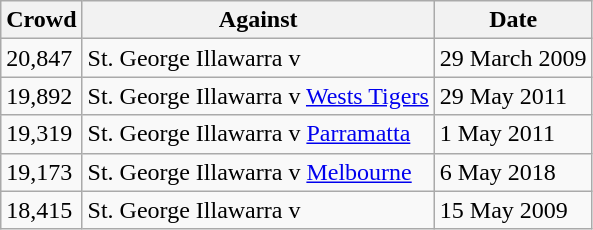<table class="wikitable">
<tr>
<th>Crowd</th>
<th>Against</th>
<th>Date</th>
</tr>
<tr>
<td>20,847</td>
<td>St. George Illawarra v </td>
<td>29 March 2009</td>
</tr>
<tr>
<td>19,892</td>
<td>St. George Illawarra v <a href='#'>Wests Tigers</a></td>
<td>29 May 2011</td>
</tr>
<tr>
<td>19,319</td>
<td>St. George Illawarra v <a href='#'>Parramatta</a></td>
<td>1 May 2011</td>
</tr>
<tr>
<td>19,173</td>
<td>St. George Illawarra v <a href='#'>Melbourne</a></td>
<td>6 May 2018</td>
</tr>
<tr>
<td>18,415</td>
<td>St. George Illawarra v </td>
<td>15 May 2009</td>
</tr>
</table>
